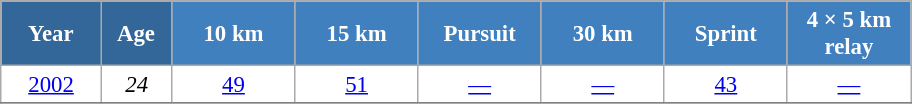<table class="wikitable" style="font-size:95%; text-align:center; border:grey solid 1px; border-collapse:collapse; background:#ffffff;">
<tr>
<th style="background-color:#369; color:white; width:60px;"> Year </th>
<th style="background-color:#369; color:white; width:40px;"> Age </th>
<th style="background-color:#4180be; color:white; width:75px;"> 10 km </th>
<th style="background-color:#4180be; color:white; width:75px;"> 15 km </th>
<th style="background-color:#4180be; color:white; width:75px;"> Pursuit </th>
<th style="background-color:#4180be; color:white; width:75px;"> 30 km </th>
<th style="background-color:#4180be; color:white; width:75px;"> Sprint </th>
<th style="background-color:#4180be; color:white; width:75px;"> 4 × 5 km <br> relay </th>
</tr>
<tr>
<td><a href='#'>2002</a></td>
<td><em>24</em></td>
<td><a href='#'>49</a></td>
<td><a href='#'>51</a></td>
<td><a href='#'>—</a></td>
<td><a href='#'>—</a></td>
<td><a href='#'>43</a></td>
<td><a href='#'>—</a></td>
</tr>
<tr>
</tr>
</table>
